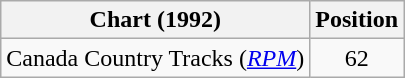<table class="wikitable sortable">
<tr>
<th scope="col">Chart (1992)</th>
<th scope="col">Position</th>
</tr>
<tr>
<td>Canada Country Tracks (<em><a href='#'>RPM</a></em>)</td>
<td align="center">62</td>
</tr>
</table>
